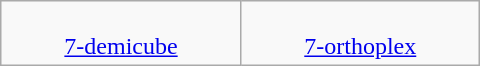<table class=wikitable align=right width=320>
<tr align=center>
<td><br><a href='#'>7-demicube</a><br></td>
<td><br><a href='#'>7-orthoplex</a><br></td>
</tr>
</table>
